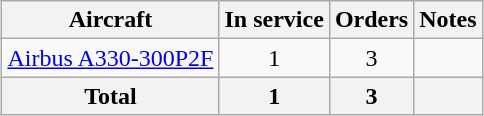<table class="wikitable" style="margin:0.5em auto; text-align:center">
<tr>
<th>Aircraft</th>
<th>In service</th>
<th>Orders</th>
<th>Notes</th>
</tr>
<tr>
<td><a href='#'>Airbus A330-300P2F</a></td>
<td>1</td>
<td>3</td>
<td></td>
</tr>
<tr>
<th>Total</th>
<th>1</th>
<th>3</th>
<th colspan=2></th>
</tr>
</table>
